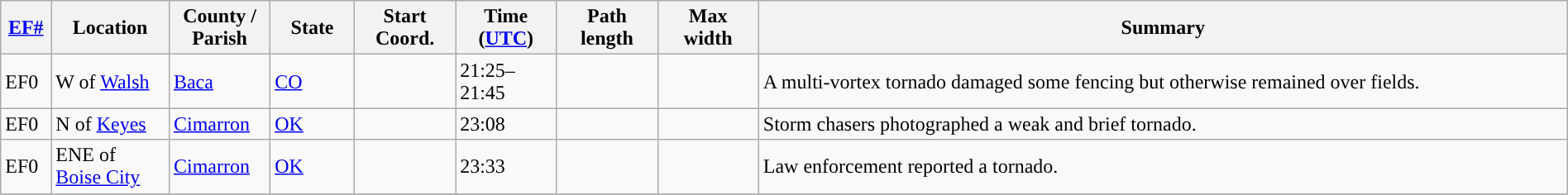<table class="wikitable sortable" style="width:100%;">
<tr>
<th scope="col"  style="width:3%; text-align:center;"><a href='#'>EF#</a></th>
<th scope="col"  style="width:7%; text-align:center;" class="unsortable">Location</th>
<th scope="col"  style="width:6%; text-align:center;" class="unsortable">County / Parish</th>
<th scope="col"  style="width:5%; text-align:center;">State</th>
<th scope="col"  style="width:6%; text-align:center;">Start Coord.</th>
<th scope="col"  style="width:6%; text-align:center;">Time (<a href='#'>UTC</a>)</th>
<th scope="col"  style="width:6%; text-align:center;">Path length</th>
<th scope="col"  style="width:6%; text-align:center;">Max width</th>
<th scope="col" class="unsortable" style="width:48%; text-align:center;">Summary</th>
</tr>
<tr>
<td>EF0</td>
<td>W of <a href='#'>Walsh</a></td>
<td><a href='#'>Baca</a></td>
<td><a href='#'>CO</a></td>
<td></td>
<td>21:25–21:45</td>
<td></td>
<td></td>
<td>A multi-vortex tornado damaged some fencing but otherwise remained over fields.</td>
</tr>
<tr>
<td>EF0</td>
<td>N of <a href='#'>Keyes</a></td>
<td><a href='#'>Cimarron</a></td>
<td><a href='#'>OK</a></td>
<td></td>
<td>23:08</td>
<td></td>
<td></td>
<td>Storm chasers photographed a weak and brief tornado.</td>
</tr>
<tr>
<td>EF0</td>
<td>ENE of <a href='#'>Boise City</a></td>
<td><a href='#'>Cimarron</a></td>
<td><a href='#'>OK</a></td>
<td></td>
<td>23:33</td>
<td></td>
<td></td>
<td>Law enforcement reported a tornado.</td>
</tr>
<tr>
</tr>
</table>
